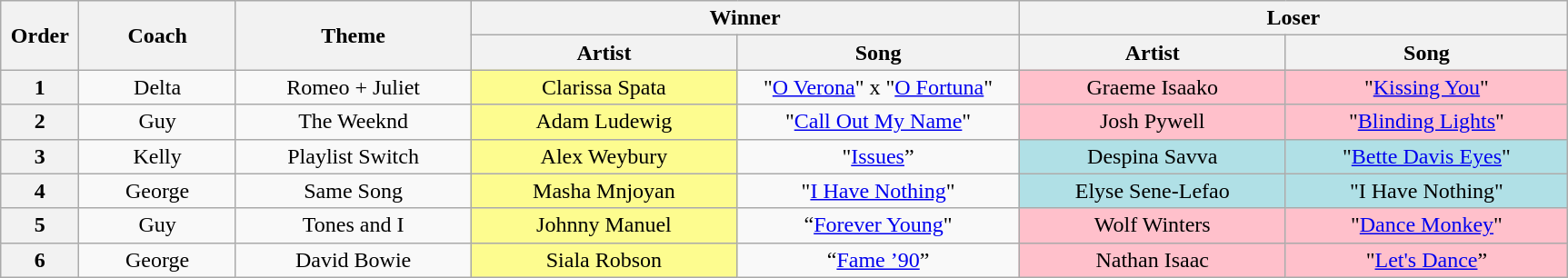<table class="wikitable" style="text-align: center; width: 91%;">
<tr>
<th rowspan="2" style="width:5%;">Order</th>
<th rowspan="2" style="width:10%;">Coach</th>
<th rowspan="2" style="width:15%;">Theme</th>
<th colspan="2" style="width:35%;">Winner</th>
<th colspan="2" style="width:35%;">Loser</th>
</tr>
<tr>
<th style="width:17%;">Artist</th>
<th style="width:18%;">Song</th>
<th style="width:17%;">Artist</th>
<th style="width:18%;">Song</th>
</tr>
<tr>
<th>1</th>
<td>Delta</td>
<td>Romeo + Juliet</td>
<td bgcolor="#fdfc8f">Clarissa Spata</td>
<td>"<a href='#'>O Verona</a>" x "<a href='#'>O Fortuna</a>"</td>
<td style="background:pink">Graeme Isaako</td>
<td style="background:pink">"<a href='#'>Kissing You</a>"</td>
</tr>
<tr>
<th>2</th>
<td>Guy</td>
<td>The Weeknd</td>
<td bgcolor="#fdfc8f">Adam Ludewig</td>
<td>"<a href='#'>Call Out My Name</a>"</td>
<td style="background:pink">Josh Pywell</td>
<td style="background:pink">"<a href='#'>Blinding Lights</a>"</td>
</tr>
<tr>
<th>3</th>
<td>Kelly</td>
<td>Playlist Switch</td>
<td bgcolor="#fdfc8f">Alex Weybury</td>
<td>"<a href='#'>Issues</a>”</td>
<td bgcolor="#b0e0e6">Despina Savva</td>
<td bgcolor="#b0e0e6">"<a href='#'>Bette Davis Eyes</a>"</td>
</tr>
<tr>
<th>4</th>
<td>George</td>
<td>Same Song</td>
<td bgcolor="#fdfc8f">Masha Mnjoyan</td>
<td>"<a href='#'>I Have Nothing</a>"</td>
<td bgcolor="#b0e0e6">Elyse Sene-Lefao</td>
<td bgcolor="#b0e0e6">"I Have Nothing"</td>
</tr>
<tr>
<th>5</th>
<td>Guy</td>
<td>Tones and I</td>
<td bgcolor="#fdfc8f">Johnny Manuel</td>
<td>“<a href='#'>Forever Young</a>"</td>
<td style="background:pink">Wolf Winters</td>
<td style="background:pink">"<a href='#'>Dance Monkey</a>"</td>
</tr>
<tr>
<th>6</th>
<td>George</td>
<td>David Bowie</td>
<td bgcolor="#fdfc8f">Siala Robson</td>
<td>“<a href='#'>Fame ’90</a>”</td>
<td style="background:pink">Nathan Isaac</td>
<td style="background:pink">"<a href='#'>Let's Dance</a>”</td>
</tr>
</table>
